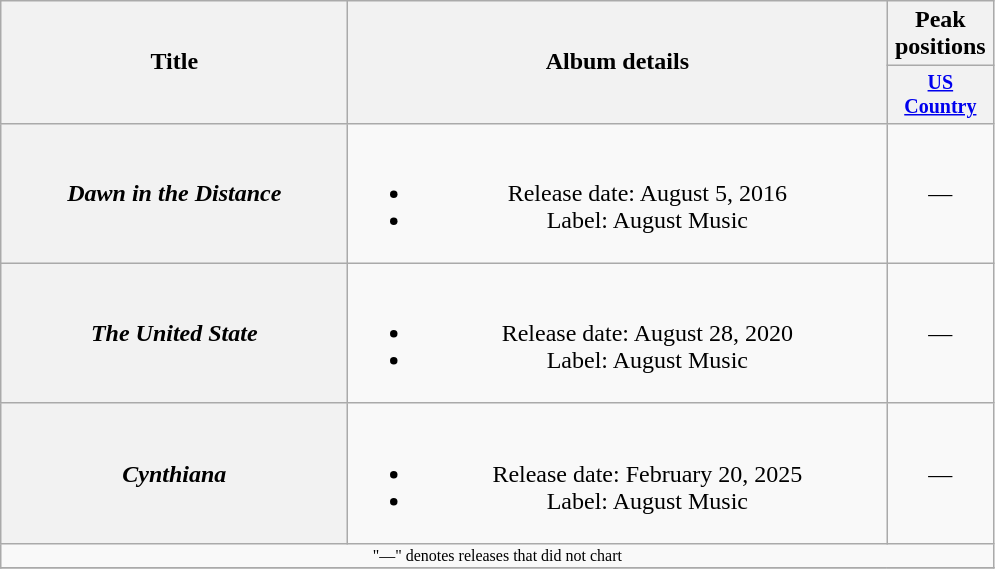<table class="wikitable plainrowheaders" style="text-align:center;">
<tr>
<th rowspan="2" style="width:14em;">Title</th>
<th rowspan="2" style="width:22em;">Album details</th>
<th colspan="2">Peak positions</th>
</tr>
<tr style="font-size:smaller;">
<th width="65"><a href='#'>US Country</a></th>
</tr>
<tr>
<th scope="row"><em>Dawn in the Distance</em></th>
<td><br><ul><li>Release date: August 5, 2016</li><li>Label: August Music</li></ul></td>
<td>—</td>
</tr>
<tr>
<th scope="row"><em>The United State</em></th>
<td><br><ul><li>Release date: August 28, 2020</li><li>Label: August Music</li></ul></td>
<td>—</td>
</tr>
<tr>
<th scope="row"><em>Cynthiana</em></th>
<td><br><ul><li>Release date: February 20, 2025</li><li>Label: August Music</li></ul></td>
<td>—</td>
</tr>
<tr>
<td colspan="3" style="font-size:8pt">"—" denotes releases that did not chart</td>
</tr>
<tr>
</tr>
</table>
